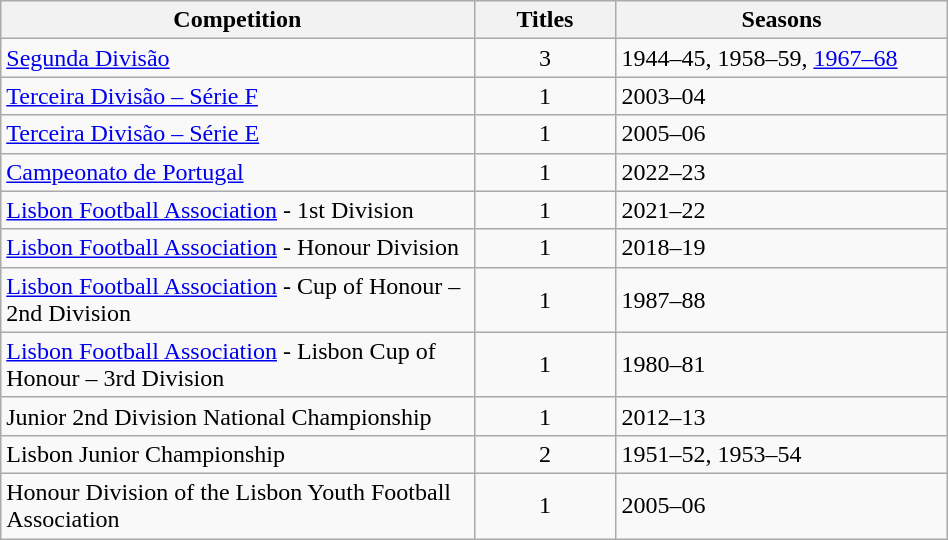<table class="wikitable" style="width: 50%;">
<tr>
<th style="width: 50%;">Competition</th>
<th style="width: 15%; text-align: center;">Titles</th>
<th style="width: 35%;">Seasons</th>
</tr>
<tr>
<td><a href='#'>Segunda Divisão</a></td>
<td style="text-align: center;">3</td>
<td>1944–45, 1958–59, <a href='#'>1967–68</a></td>
</tr>
<tr>
<td><a href='#'>Terceira Divisão – Série F</a></td>
<td style="text-align: center;">1</td>
<td>2003–04</td>
</tr>
<tr>
<td><a href='#'>Terceira Divisão – Série E</a></td>
<td style="text-align: center;">1</td>
<td>2005–06</td>
</tr>
<tr>
<td><a href='#'>Campeonato de Portugal</a></td>
<td style="text-align: center;">1</td>
<td>2022–23</td>
</tr>
<tr>
<td><a href='#'>Lisbon Football Association</a> - 1st Division</td>
<td style="text-align: center;">1</td>
<td>2021–22</td>
</tr>
<tr>
<td><a href='#'>Lisbon Football Association</a> - Honour Division</td>
<td style="text-align: center;">1</td>
<td>2018–19</td>
</tr>
<tr>
<td><a href='#'>Lisbon Football Association</a> - Cup of Honour – 2nd Division</td>
<td style="text-align: center;">1</td>
<td>1987–88</td>
</tr>
<tr>
<td><a href='#'>Lisbon Football Association</a> - Lisbon Cup of Honour – 3rd Division</td>
<td style="text-align: center;">1</td>
<td>1980–81</td>
</tr>
<tr>
<td>Junior 2nd Division National Championship</td>
<td style="text-align: center;">1</td>
<td>2012–13</td>
</tr>
<tr>
<td>Lisbon Junior Championship</td>
<td style="text-align: center;">2</td>
<td>1951–52, 1953–54</td>
</tr>
<tr>
<td>Honour Division of the Lisbon Youth Football Association</td>
<td style="text-align: center;">1</td>
<td>2005–06</td>
</tr>
</table>
